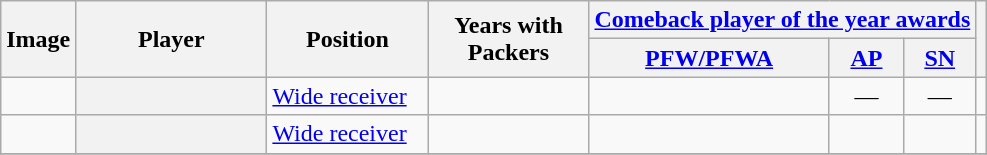<table class="wikitable sortable" style="text-align: center;">
<tr>
<th scope="col" rowspan="2" class="unsortable">Image</th>
<th scope="col" rowspan="2" width=120px>Player</th>
<th scope="col" rowspan="2" width=100px>Position</th>
<th scope="col" rowspan="2" width=100px>Years with Packers</th>
<th scope="colgroup" colspan="3"><a href='#'>Comeback player of the year awards</a></th>
<th scope="col" rowspan="2" class="unsortable"></th>
</tr>
<tr>
<th scope="col"><a href='#'>PFW/PFWA</a></th>
<th scope="col"><a href='#'>AP</a></th>
<th scope="col"><a href='#'>SN</a></th>
</tr>
<tr>
<td></td>
<th scope="row" style="text-align: left;"></th>
<td style="text-align: left;"><a href='#'>Wide receiver</a></td>
<td></td>
<td> </td>
<td>—</td>
<td>—</td>
<td></td>
</tr>
<tr>
<td></td>
<th scope="row" style="text-align: left;"></th>
<td style="text-align: left;"><a href='#'>Wide receiver</a></td>
<td></td>
<td> </td>
<td> </td>
<td> </td>
<td></td>
</tr>
<tr>
</tr>
</table>
